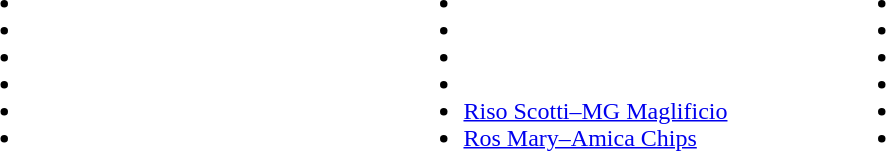<table>
<tr>
<td style="vertical-align:top; width:25%;"><br><ul><li></li><li></li><li></li><li></li><li></li><li></li></ul></td>
<td style="vertical-align:top; width:25%;"><br><ul><li></li><li></li><li></li><li></li><li><a href='#'>Riso Scotti–MG Maglificio</a></li><li><a href='#'>Ros Mary–Amica Chips</a></li></ul></td>
<td style="vertical-align:top; width:25%;"><br><ul><li></li><li></li><li></li><li></li><li></li><li></li></ul></td>
</tr>
</table>
